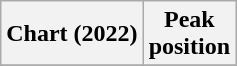<table class="wikitable sortable plainrowheaders" style="text-align:center">
<tr>
<th scope="col">Chart (2022)</th>
<th scope="col">Peak<br>position</th>
</tr>
<tr>
</tr>
</table>
